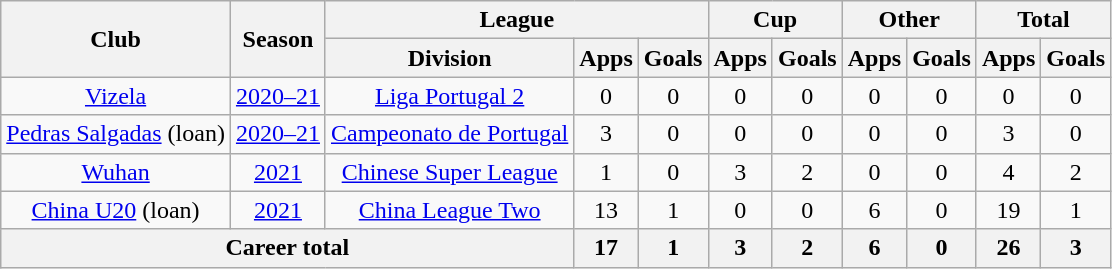<table class="wikitable" style="text-align: center">
<tr>
<th rowspan="2">Club</th>
<th rowspan="2">Season</th>
<th colspan="3">League</th>
<th colspan="2">Cup</th>
<th colspan="2">Other</th>
<th colspan="2">Total</th>
</tr>
<tr>
<th>Division</th>
<th>Apps</th>
<th>Goals</th>
<th>Apps</th>
<th>Goals</th>
<th>Apps</th>
<th>Goals</th>
<th>Apps</th>
<th>Goals</th>
</tr>
<tr>
<td><a href='#'>Vizela</a></td>
<td><a href='#'>2020–21</a></td>
<td><a href='#'>Liga Portugal 2</a></td>
<td>0</td>
<td>0</td>
<td>0</td>
<td>0</td>
<td>0</td>
<td>0</td>
<td>0</td>
<td>0</td>
</tr>
<tr>
<td><a href='#'>Pedras Salgadas</a> (loan)</td>
<td><a href='#'>2020–21</a></td>
<td><a href='#'>Campeonato de Portugal</a></td>
<td>3</td>
<td>0</td>
<td>0</td>
<td>0</td>
<td>0</td>
<td>0</td>
<td>3</td>
<td>0</td>
</tr>
<tr>
<td><a href='#'>Wuhan</a></td>
<td><a href='#'>2021</a></td>
<td><a href='#'>Chinese Super League</a></td>
<td>1</td>
<td>0</td>
<td>3</td>
<td>2</td>
<td>0</td>
<td>0</td>
<td>4</td>
<td>2</td>
</tr>
<tr>
<td><a href='#'>China U20</a> (loan)</td>
<td><a href='#'>2021</a></td>
<td><a href='#'>China League Two</a></td>
<td>13</td>
<td>1</td>
<td>0</td>
<td>0</td>
<td>6</td>
<td>0</td>
<td>19</td>
<td>1</td>
</tr>
<tr>
<th colspan=3>Career total</th>
<th>17</th>
<th>1</th>
<th>3</th>
<th>2</th>
<th>6</th>
<th>0</th>
<th>26</th>
<th>3</th>
</tr>
</table>
